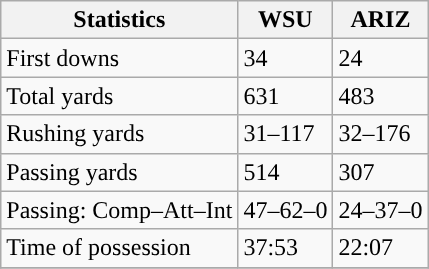<table class="wikitable" style="float: left;">
<tr>
<th>Statistics</th>
<th>WSU</th>
<th>ARIZ</th>
</tr>
<tr>
<td>First downs</td>
<td>34</td>
<td>24</td>
</tr>
<tr>
<td>Total yards</td>
<td>631</td>
<td>483</td>
</tr>
<tr>
<td>Rushing yards</td>
<td>31–117</td>
<td>32–176</td>
</tr>
<tr>
<td>Passing yards</td>
<td>514</td>
<td>307</td>
</tr>
<tr>
<td>Passing: Comp–Att–Int</td>
<td>47–62–0</td>
<td>24–37–0</td>
</tr>
<tr>
<td>Time of possession</td>
<td>37:53</td>
<td>22:07</td>
</tr>
<tr>
</tr>
</table>
